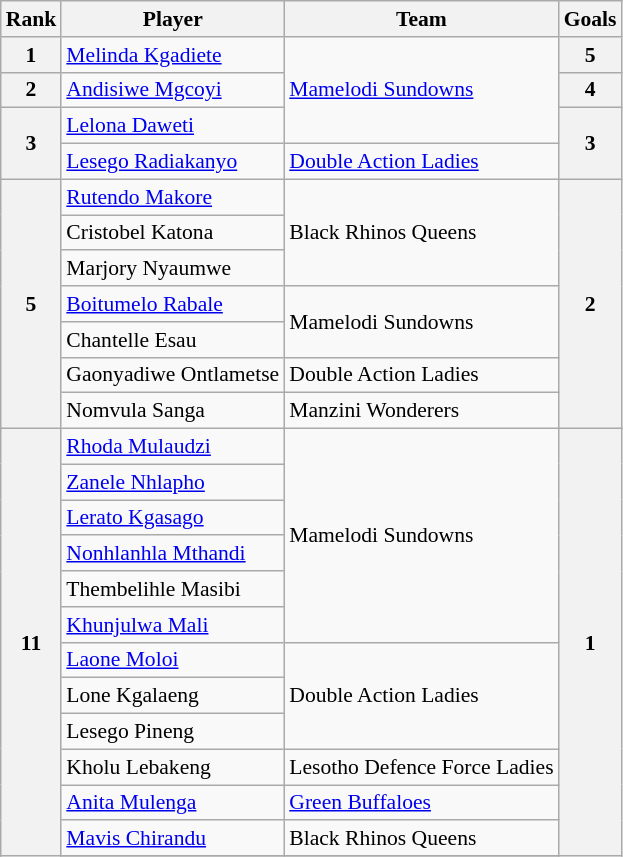<table class="wikitable" style="text-align:center; font-size:90%">
<tr>
<th>Rank</th>
<th>Player</th>
<th>Team</th>
<th>Goals</th>
</tr>
<tr>
<th>1</th>
<td align=left> <a href='#'>Melinda Kgadiete</a></td>
<td rowspan="3" align="left"> <a href='#'>Mamelodi Sundowns</a></td>
<th>5</th>
</tr>
<tr>
<th>2</th>
<td align=left> <a href='#'>Andisiwe Mgcoyi</a></td>
<th>4</th>
</tr>
<tr>
<th rowspan=2>3</th>
<td align=left> <a href='#'>Lelona Daweti</a></td>
<th rowspan=2>3</th>
</tr>
<tr>
<td align=left> <a href='#'>Lesego Radiakanyo</a></td>
<td align=left> <a href='#'>Double Action Ladies</a></td>
</tr>
<tr>
<th rowspan=7>5</th>
<td align=left> <a href='#'>Rutendo Makore</a></td>
<td rowspan="3" align="left">  Black Rhinos Queens</td>
<th rowspan=7>2</th>
</tr>
<tr>
<td align="left"> Cristobel Katona</td>
</tr>
<tr>
<td align="left"> Marjory Nyaumwe</td>
</tr>
<tr>
<td align="left"> <a href='#'>Boitumelo Rabale</a></td>
<td rowspan="2" align="left"> Mamelodi Sundowns</td>
</tr>
<tr>
<td align="left"> Chantelle Esau</td>
</tr>
<tr>
<td align=left> Gaonyadiwe Ontlametse</td>
<td align=left> Double Action Ladies</td>
</tr>
<tr>
<td align=left> Nomvula Sanga</td>
<td align=left>  Manzini Wonderers</td>
</tr>
<tr>
<th rowspan="13">11</th>
<td align="left"> <a href='#'>Rhoda Mulaudzi</a></td>
<td rowspan="6" align="left"> Mamelodi Sundowns</td>
<th rowspan="13">1</th>
</tr>
<tr>
<td align="left"> <a href='#'>Zanele Nhlapho</a></td>
</tr>
<tr>
<td align="left"> <a href='#'>Lerato Kgasago</a></td>
</tr>
<tr>
<td align="left"> <a href='#'>Nonhlanhla Mthandi</a></td>
</tr>
<tr>
<td align="left"> Thembelihle Masibi</td>
</tr>
<tr>
<td align="left"> <a href='#'>Khunjulwa Mali</a></td>
</tr>
<tr>
<td align="left"> <a href='#'>Laone  Moloi</a></td>
<td rowspan="3" align="left"> Double Action Ladies</td>
</tr>
<tr>
<td align="left"> Lone Kgalaeng</td>
</tr>
<tr>
<td align="left"> Lesego Pineng</td>
</tr>
<tr>
<td align=left> Kholu Lebakeng</td>
<td align=left>  Lesotho Defence Force Ladies</td>
</tr>
<tr>
<td align=left> <a href='#'>Anita Mulenga</a></td>
<td align=left>  <a href='#'>Green Buffaloes</a></td>
</tr>
<tr>
<td align=left> <a href='#'>Mavis Chirandu</a></td>
<td align=left>  Black Rhinos Queens</td>
</tr>
<tr>
</tr>
</table>
